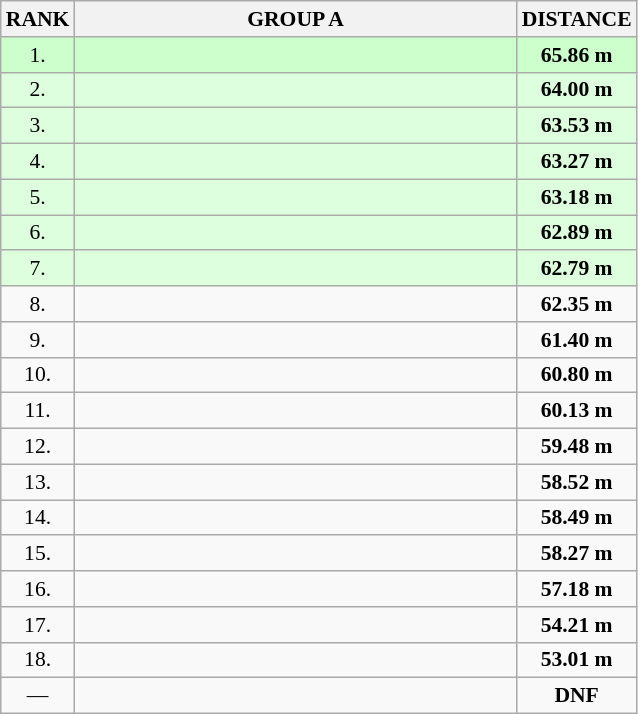<table class="wikitable" style="border-collapse: collapse; font-size: 90%;">
<tr>
<th>RANK</th>
<th style="width: 20em">GROUP A</th>
<th style="width: 5em">DISTANCE</th>
</tr>
<tr style="background:#ccffcc;">
<td align="center">1.</td>
<td></td>
<td align="center"><strong>65.86 m</strong></td>
</tr>
<tr style="background:#ddffdd;">
<td align="center">2.</td>
<td></td>
<td align="center"><strong>64.00 m</strong></td>
</tr>
<tr style="background:#ddffdd;">
<td align="center">3.</td>
<td></td>
<td align="center"><strong>63.53 m</strong></td>
</tr>
<tr style="background:#ddffdd;">
<td align="center">4.</td>
<td></td>
<td align="center"><strong>63.27 m</strong></td>
</tr>
<tr style="background:#ddffdd;">
<td align="center">5.</td>
<td></td>
<td align="center"><strong>63.18 m</strong></td>
</tr>
<tr style="background:#ddffdd;">
<td align="center">6.</td>
<td></td>
<td align="center"><strong>62.89 m</strong></td>
</tr>
<tr style="background:#ddffdd;">
<td align="center">7.</td>
<td></td>
<td align="center"><strong>62.79 m</strong></td>
</tr>
<tr>
<td align="center">8.</td>
<td></td>
<td align="center"><strong>62.35 m</strong></td>
</tr>
<tr>
<td align="center">9.</td>
<td></td>
<td align="center"><strong>61.40 m</strong></td>
</tr>
<tr>
<td align="center">10.</td>
<td></td>
<td align="center"><strong>60.80 m</strong></td>
</tr>
<tr>
<td align="center">11.</td>
<td></td>
<td align="center"><strong>60.13 m</strong></td>
</tr>
<tr>
<td align="center">12.</td>
<td></td>
<td align="center"><strong>59.48 m</strong></td>
</tr>
<tr>
<td align="center">13.</td>
<td></td>
<td align="center"><strong>58.52 m</strong></td>
</tr>
<tr>
<td align="center">14.</td>
<td></td>
<td align="center"><strong>58.49 m</strong></td>
</tr>
<tr>
<td align="center">15.</td>
<td></td>
<td align="center"><strong>58.27 m</strong></td>
</tr>
<tr>
<td align="center">16.</td>
<td></td>
<td align="center"><strong>57.18 m</strong></td>
</tr>
<tr>
<td align="center">17.</td>
<td></td>
<td align="center"><strong>54.21 m</strong></td>
</tr>
<tr>
<td align="center">18.</td>
<td></td>
<td align="center"><strong>53.01 m</strong></td>
</tr>
<tr>
<td align="center">—</td>
<td></td>
<td align="center"><strong>DNF</strong></td>
</tr>
</table>
